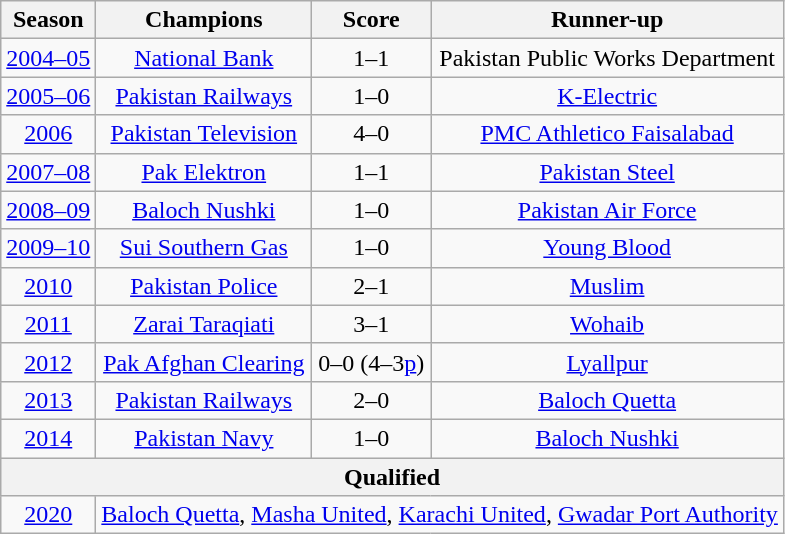<table class="wikitable" style="text-align:center;">
<tr>
<th>Season</th>
<th>Champions</th>
<th>Score</th>
<th>Runner-up</th>
</tr>
<tr>
<td><a href='#'>2004–05</a></td>
<td><a href='#'>National Bank</a></td>
<td>1–1</td>
<td>Pakistan Public Works Department</td>
</tr>
<tr>
<td><a href='#'>2005–06</a></td>
<td><a href='#'>Pakistan Railways</a></td>
<td>1–0</td>
<td><a href='#'>K-Electric</a></td>
</tr>
<tr>
<td><a href='#'>2006</a></td>
<td><a href='#'>Pakistan Television</a></td>
<td>4–0</td>
<td><a href='#'>PMC Athletico Faisalabad</a></td>
</tr>
<tr>
<td><a href='#'>2007–08</a></td>
<td><a href='#'>Pak Elektron</a></td>
<td>1–1</td>
<td><a href='#'>Pakistan Steel</a></td>
</tr>
<tr>
<td><a href='#'>2008–09</a></td>
<td><a href='#'>Baloch Nushki</a></td>
<td>1–0</td>
<td><a href='#'>Pakistan Air Force</a></td>
</tr>
<tr>
<td><a href='#'>2009–10</a></td>
<td><a href='#'>Sui Southern Gas</a></td>
<td>1–0</td>
<td><a href='#'>Young Blood</a></td>
</tr>
<tr>
<td><a href='#'>2010</a></td>
<td><a href='#'>Pakistan Police</a></td>
<td>2–1</td>
<td><a href='#'>Muslim</a></td>
</tr>
<tr>
<td><a href='#'>2011</a></td>
<td><a href='#'>Zarai Taraqiati</a></td>
<td>3–1</td>
<td><a href='#'>Wohaib</a></td>
</tr>
<tr>
<td><a href='#'>2012</a></td>
<td><a href='#'>Pak Afghan Clearing</a></td>
<td>0–0 (4–3<a href='#'>p</a>)</td>
<td><a href='#'>Lyallpur</a></td>
</tr>
<tr>
<td><a href='#'>2013</a></td>
<td><a href='#'>Pakistan Railways</a></td>
<td>2–0</td>
<td><a href='#'>Baloch Quetta</a></td>
</tr>
<tr>
<td><a href='#'>2014</a></td>
<td><a href='#'>Pakistan Navy</a></td>
<td>1–0</td>
<td><a href='#'>Baloch Nushki</a></td>
</tr>
<tr>
<th colspan="4">Qualified</th>
</tr>
<tr>
<td><a href='#'>2020</a></td>
<td colspan="3"><a href='#'>Baloch Quetta</a>, <a href='#'>Masha United</a>, <a href='#'>Karachi United</a>, <a href='#'>Gwadar Port Authority</a></td>
</tr>
</table>
